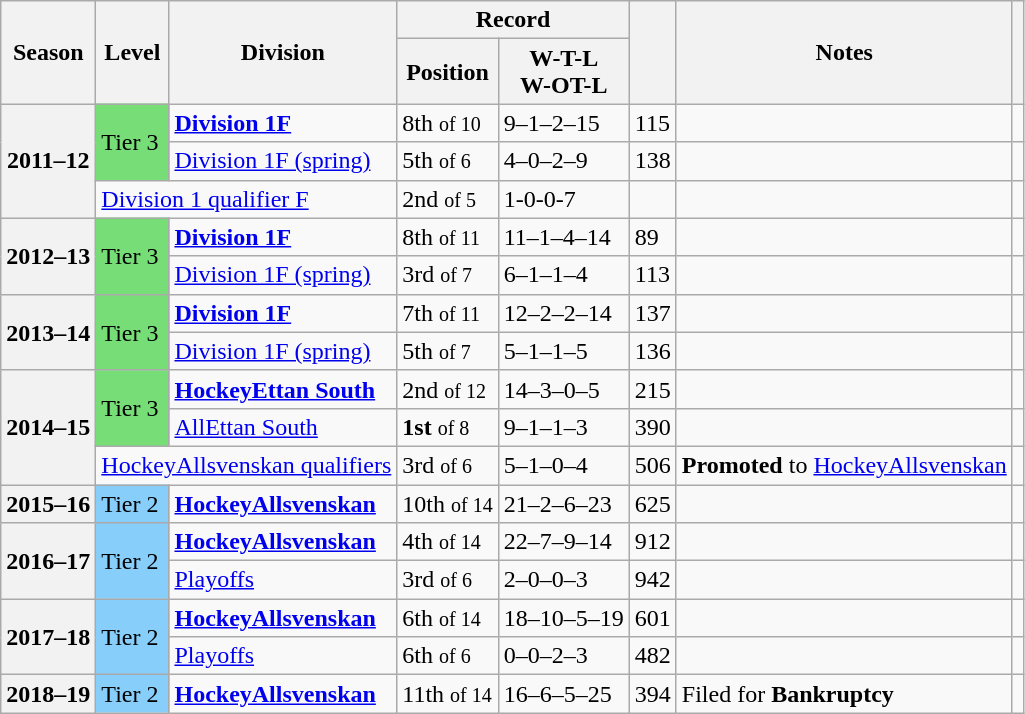<table class="wikitable">
<tr>
<th rowspan="2">Season</th>
<th rowspan="2">Level</th>
<th rowspan="2">Division</th>
<th colspan="2">Record</th>
<th rowspan=2></th>
<th rowspan="2">Notes</th>
<th rowspan=2></th>
</tr>
<tr>
<th>Position</th>
<th>W-T-L<br>W-OT-L</th>
</tr>
<tr>
<th rowspan=3>2011–12</th>
<td rowspan=2 style="background:#77DD77;">Tier 3</td>
<td><strong><a href='#'>Division 1F</a></strong></td>
<td>8th <small>of 10</small></td>
<td>9–1–2–15</td>
<td>115</td>
<td></td>
<td></td>
</tr>
<tr>
<td><a href='#'>Division 1F (spring)</a></td>
<td>5th <small>of 6</small></td>
<td>4–0–2–9</td>
<td>138</td>
<td></td>
<td></td>
</tr>
<tr>
<td colspan=2><a href='#'>Division 1 qualifier F</a></td>
<td>2nd <small>of 5</small></td>
<td>1-0-0-7</td>
<td></td>
<td></td>
<td></td>
</tr>
<tr>
<th rowspan=2>2012–13</th>
<td rowspan=2 style="background:#77DD77;">Tier 3</td>
<td><strong><a href='#'>Division 1F</a></strong></td>
<td>8th <small>of 11</small></td>
<td>11–1–4–14</td>
<td>89</td>
<td></td>
<td></td>
</tr>
<tr>
<td><a href='#'>Division 1F (spring)</a></td>
<td>3rd <small>of 7</small></td>
<td>6–1–1–4</td>
<td>113</td>
<td></td>
<td></td>
</tr>
<tr>
<th rowspan=2>2013–14</th>
<td rowspan=2 style="background:#77DD77;">Tier 3</td>
<td><strong><a href='#'>Division 1F</a></strong></td>
<td>7th <small>of 11</small></td>
<td>12–2–2–14</td>
<td>137</td>
<td></td>
<td></td>
</tr>
<tr>
<td><a href='#'>Division 1F (spring)</a></td>
<td>5th <small>of 7</small></td>
<td>5–1–1–5</td>
<td>136</td>
<td></td>
<td></td>
</tr>
<tr>
<th rowspan=3>2014–15</th>
<td rowspan=2 style="background:#77DD77;">Tier 3</td>
<td><strong><a href='#'>HockeyEttan South</a></strong></td>
<td>2nd <small>of 12</small></td>
<td>14–3–0–5</td>
<td>215</td>
<td></td>
<td></td>
</tr>
<tr>
<td><a href='#'>AllEttan South</a></td>
<td><strong>1st</strong> <small>of 8</small></td>
<td>9–1–1–3</td>
<td>390</td>
<td></td>
<td></td>
</tr>
<tr>
<td colspan=2><a href='#'>HockeyAllsvenskan qualifiers</a></td>
<td>3rd <small>of 6</small></td>
<td>5–1–0–4</td>
<td>506</td>
<td> <strong>Promoted</strong> to <a href='#'>HockeyAllsvenskan</a></td>
<td></td>
</tr>
<tr>
<th>2015–16</th>
<td style="background:#87CEFA;">Tier 2</td>
<td><strong><a href='#'>HockeyAllsvenskan</a></strong></td>
<td>10th <small>of 14</small></td>
<td>21–2–6–23</td>
<td>625</td>
<td></td>
<td></td>
</tr>
<tr>
<th rowspan=2>2016–17</th>
<td rowspan=2 style="background:#87CEFA;">Tier 2</td>
<td><strong><a href='#'>HockeyAllsvenskan</a></strong></td>
<td>4th <small>of 14</small></td>
<td>22–7–9–14</td>
<td>912</td>
<td></td>
<td></td>
</tr>
<tr>
<td><a href='#'>Playoffs</a></td>
<td>3rd <small>of 6</small></td>
<td>2–0–0–3</td>
<td>942</td>
<td></td>
<td></td>
</tr>
<tr>
<th rowspan=2>2017–18</th>
<td rowspan=2 style="background:#87CEFA;">Tier 2</td>
<td><strong><a href='#'>HockeyAllsvenskan</a></strong></td>
<td>6th <small>of 14</small></td>
<td>18–10–5–19</td>
<td>601</td>
<td></td>
<td></td>
</tr>
<tr>
<td><a href='#'>Playoffs</a></td>
<td>6th <small>of 6</small></td>
<td>0–0–2–3</td>
<td>482</td>
<td></td>
<td></td>
</tr>
<tr>
<th>2018–19</th>
<td style="background:#87CEFA;">Tier 2</td>
<td><strong><a href='#'>HockeyAllsvenskan</a></strong></td>
<td>11th <small>of 14</small></td>
<td>16–6–5–25</td>
<td>394</td>
<td>Filed for <strong>Bankruptcy</strong></td>
<td></td>
</tr>
</table>
